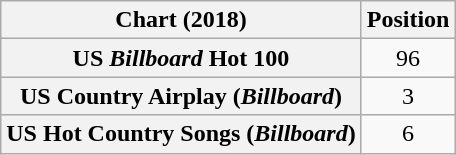<table class="wikitable sortable plainrowheaders" style="text-align:center">
<tr>
<th scope="col">Chart (2018)</th>
<th scope="col">Position</th>
</tr>
<tr>
<th scope="row">US <em>Billboard</em> Hot 100</th>
<td>96</td>
</tr>
<tr>
<th scope="row">US Country Airplay (<em>Billboard</em>)</th>
<td>3</td>
</tr>
<tr>
<th scope="row">US Hot Country Songs (<em>Billboard</em>)</th>
<td>6</td>
</tr>
</table>
